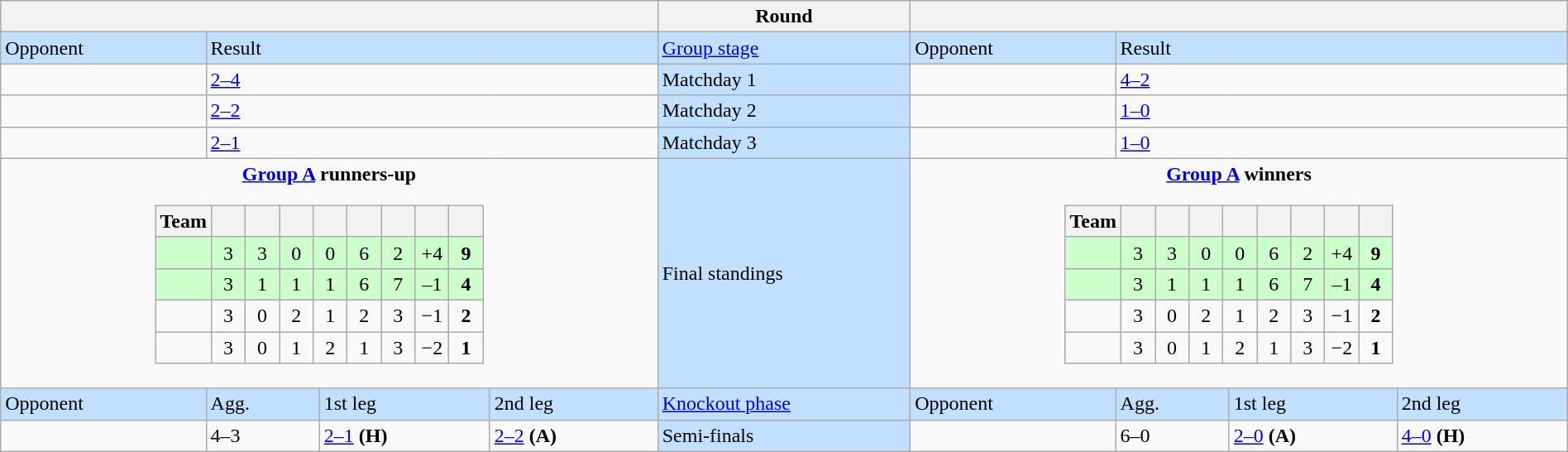<table class="wikitable" style="text-align: centre;width: 100%">
<tr>
<th colspan=4></th>
<th>Round</th>
<th colspan=4></th>
</tr>
<tr bgcolor=#c1e0ff>
<td>Opponent</td>
<td colspan=3>Result</td>
<td><a href='#'>Group stage</a></td>
<td>Opponent</td>
<td colspan=3>Result</td>
</tr>
<tr>
<td align=left></td>
<td colspan=3><a href='#'>2–4</a></td>
<td bgcolor=#c1e0ff>Matchday 1</td>
<td align=left></td>
<td colspan=3><a href='#'>4–2</a></td>
</tr>
<tr>
<td align=left></td>
<td colspan=3><a href='#'>2–2</a></td>
<td bgcolor=#c1e0ff>Matchday 2</td>
<td align=left></td>
<td colspan=3><a href='#'>1–0</a></td>
</tr>
<tr>
<td align=left></td>
<td colspan=3><a href='#'>2–1</a></td>
<td bgcolor=#c1e0ff>Matchday 3</td>
<td align=left></td>
<td colspan=3><a href='#'>1–0</a></td>
</tr>
<tr>
<td colspan=4 align=center valign=top><strong><a href='#'>Group A</a> runners-up</strong><br><table class="wikitable" style="text-align:center;">
<tr>
<th>Team</th>
<th width="20"></th>
<th width="20"></th>
<th width="20"></th>
<th width="20"></th>
<th width="20"></th>
<th width="20"></th>
<th width="20"></th>
<th width="20"></th>
</tr>
<tr style="background:#cfc;">
<td align=left></td>
<td>3</td>
<td>3</td>
<td>0</td>
<td>0</td>
<td>6</td>
<td>2</td>
<td>+4</td>
<td><strong>9</strong></td>
</tr>
<tr style="background:#cfc;">
<td align=left><strong></strong></td>
<td>3</td>
<td>1</td>
<td>1</td>
<td>1</td>
<td>6</td>
<td>7</td>
<td>–1</td>
<td><strong>4</strong></td>
</tr>
<tr>
<td align=left></td>
<td>3</td>
<td>0</td>
<td>2</td>
<td>1</td>
<td>2</td>
<td>3</td>
<td>−1</td>
<td><strong>2</strong></td>
</tr>
<tr>
<td align=left></td>
<td>3</td>
<td>0</td>
<td>1</td>
<td>2</td>
<td>1</td>
<td>3</td>
<td>−2</td>
<td><strong>1</strong></td>
</tr>
</table>
</td>
<td bgcolor=#c1e0ff>Final standings</td>
<td colspan=4 align=center valign=top><strong><a href='#'>Group A</a> winners</strong><br><table class="wikitable" style="text-align:center;">
<tr>
<th>Team</th>
<th width="20"></th>
<th width="20"></th>
<th width="20"></th>
<th width="20"></th>
<th width="20"></th>
<th width="20"></th>
<th width="20"></th>
<th width="20"></th>
</tr>
<tr style="background:#cfc;">
<td align=left><strong></strong></td>
<td>3</td>
<td>3</td>
<td>0</td>
<td>0</td>
<td>6</td>
<td>2</td>
<td>+4</td>
<td><strong>9</strong></td>
</tr>
<tr style="background:#cfc;">
<td align=left></td>
<td>3</td>
<td>1</td>
<td>1</td>
<td>1</td>
<td>6</td>
<td>7</td>
<td>–1</td>
<td><strong>4</strong></td>
</tr>
<tr>
<td align=left></td>
<td>3</td>
<td>0</td>
<td>2</td>
<td>1</td>
<td>2</td>
<td>3</td>
<td>−1</td>
<td><strong>2</strong></td>
</tr>
<tr>
<td align=left></td>
<td>3</td>
<td>0</td>
<td>1</td>
<td>2</td>
<td>1</td>
<td>3</td>
<td>−2</td>
<td><strong>1</strong></td>
</tr>
</table>
</td>
</tr>
<tr bgcolor=#c1e0ff>
<td>Opponent</td>
<td>Agg.</td>
<td>1st leg</td>
<td>2nd leg</td>
<td><a href='#'>Knockout phase</a></td>
<td>Opponent</td>
<td>Agg.</td>
<td>1st leg</td>
<td>2nd leg</td>
</tr>
<tr>
<td align=left></td>
<td>4–3</td>
<td><a href='#'>2–1</a> <strong>(H)</strong></td>
<td><a href='#'>2–2</a>  <strong>(A)</strong></td>
<td bgcolor=#c1e0ff>Semi-finals</td>
<td align=left></td>
<td>6–0</td>
<td><a href='#'>2–0</a> <strong>(A)</strong></td>
<td><a href='#'>4–0</a> <strong>(H)</strong></td>
</tr>
</table>
